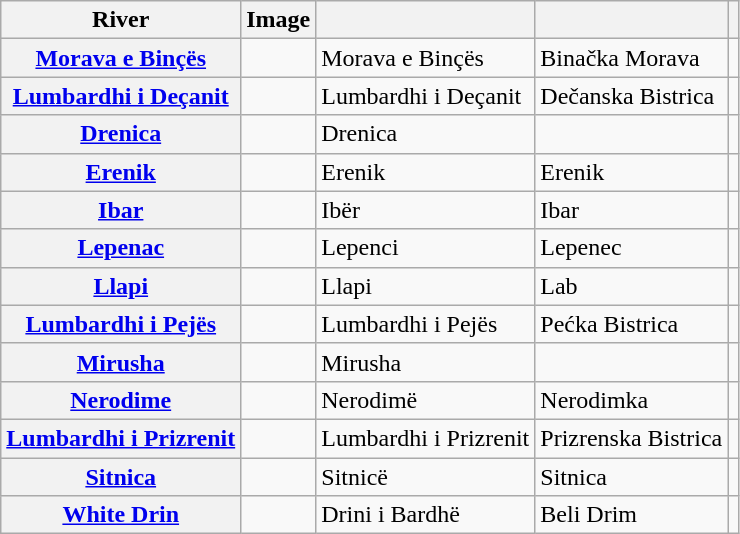<table class="wikitable sortable plainrowheaders">
<tr>
<th scope="col">River</th>
<th scope="col" class="unsortable">Image</th>
<th scope="col"></th>
<th scope="col"></th>
<th scope="col"></th>
</tr>
<tr>
<th scope="row"><a href='#'>Morava e Binçës</a></th>
<td></td>
<td>Morava e Binçës</td>
<td>Binačka Morava</td>
<td></td>
</tr>
<tr>
<th scope="row"><a href='#'>Lumbardhi i Deçanit</a></th>
<td></td>
<td>Lumbardhi i Deçanit</td>
<td>Dečanska Bistrica</td>
<td></td>
</tr>
<tr>
<th scope="row"><a href='#'>Drenica</a></th>
<td></td>
<td>Drenica</td>
<td></td>
<td></td>
</tr>
<tr>
<th scope="row"><a href='#'>Erenik</a></th>
<td></td>
<td>Erenik</td>
<td>Erenik</td>
<td></td>
</tr>
<tr>
<th scope="row"><a href='#'>Ibar</a></th>
<td></td>
<td>Ibër</td>
<td>Ibar</td>
<td></td>
</tr>
<tr>
<th scope="row"><a href='#'>Lepenac</a></th>
<td></td>
<td>Lepenci</td>
<td>Lepenec</td>
<td></td>
</tr>
<tr>
<th scope="row"><a href='#'>Llapi</a></th>
<td></td>
<td>Llapi</td>
<td>Lab</td>
<td></td>
</tr>
<tr>
<th scope="row"><a href='#'>Lumbardhi i Pejës</a></th>
<td></td>
<td>Lumbardhi i Pejës</td>
<td>Pećka Bistrica</td>
<td></td>
</tr>
<tr>
<th scope="row"><a href='#'>Mirusha</a></th>
<td></td>
<td>Mirusha</td>
<td></td>
<td></td>
</tr>
<tr>
<th scope="row"><a href='#'>Nerodime</a></th>
<td></td>
<td>Nerodimë</td>
<td>Nerodimka</td>
<td></td>
</tr>
<tr>
<th scope="row"><a href='#'>Lumbardhi i Prizrenit</a></th>
<td></td>
<td>Lumbardhi i Prizrenit</td>
<td>Prizrenska Bistrica</td>
<td></td>
</tr>
<tr>
<th scope="row"><a href='#'>Sitnica</a></th>
<td></td>
<td>Sitnicë</td>
<td>Sitnica</td>
<td></td>
</tr>
<tr>
<th scope="row"><a href='#'>White Drin</a></th>
<td></td>
<td>Drini i Bardhë</td>
<td>Beli Drim</td>
<td></td>
</tr>
</table>
